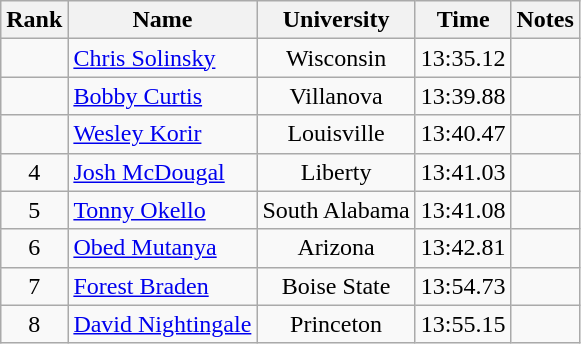<table class="wikitable sortable" style="text-align:center">
<tr>
<th>Rank</th>
<th>Name</th>
<th>University</th>
<th>Time</th>
<th>Notes</th>
</tr>
<tr>
<td></td>
<td align=left><a href='#'>Chris Solinsky</a></td>
<td>Wisconsin</td>
<td>13:35.12</td>
<td></td>
</tr>
<tr>
<td></td>
<td align=left><a href='#'>Bobby Curtis</a></td>
<td>Villanova</td>
<td>13:39.88</td>
<td></td>
</tr>
<tr>
<td></td>
<td align=left><a href='#'>Wesley Korir</a> </td>
<td>Louisville</td>
<td>13:40.47</td>
<td></td>
</tr>
<tr>
<td>4</td>
<td align=left><a href='#'>Josh McDougal</a></td>
<td>Liberty</td>
<td>13:41.03</td>
<td></td>
</tr>
<tr>
<td>5</td>
<td align=left><a href='#'>Tonny Okello</a> </td>
<td>South Alabama</td>
<td>13:41.08</td>
<td></td>
</tr>
<tr>
<td>6</td>
<td align=left><a href='#'>Obed Mutanya</a> </td>
<td>Arizona</td>
<td>13:42.81</td>
<td></td>
</tr>
<tr>
<td>7</td>
<td align=left><a href='#'>Forest Braden</a></td>
<td>Boise State</td>
<td>13:54.73</td>
<td></td>
</tr>
<tr>
<td>8</td>
<td align=left><a href='#'>David Nightingale</a></td>
<td>Princeton</td>
<td>13:55.15</td>
<td></td>
</tr>
</table>
